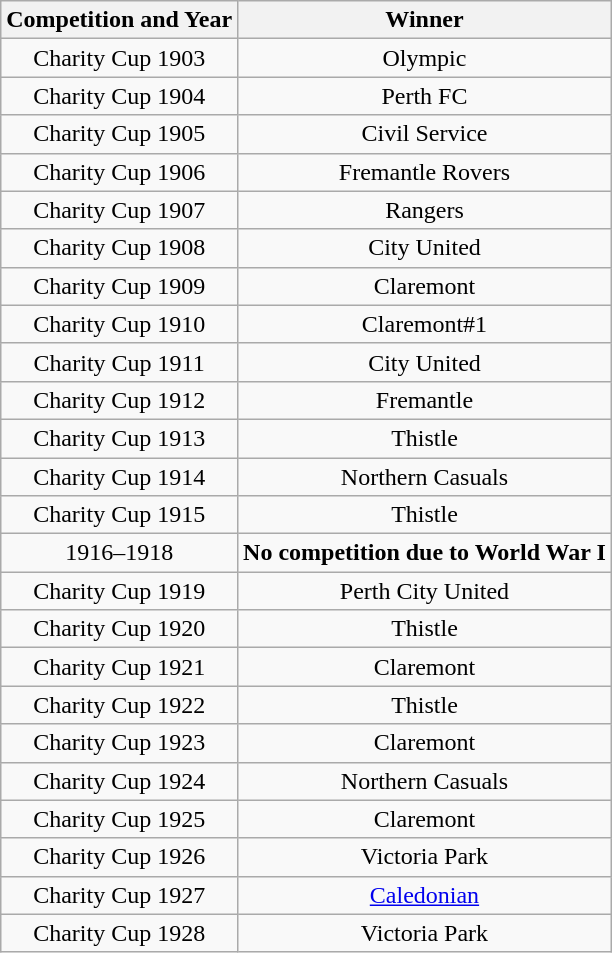<table class="wikitable" style="text-align:center">
<tr>
<th>Competition and Year</th>
<th>Winner</th>
</tr>
<tr>
<td>Charity Cup 1903</td>
<td>Olympic</td>
</tr>
<tr>
<td>Charity Cup 1904</td>
<td>Perth FC</td>
</tr>
<tr>
<td>Charity Cup 1905</td>
<td>Civil Service</td>
</tr>
<tr>
<td>Charity Cup 1906</td>
<td>Fremantle Rovers</td>
</tr>
<tr>
<td>Charity Cup 1907</td>
<td>Rangers</td>
</tr>
<tr>
<td>Charity Cup 1908</td>
<td>City United</td>
</tr>
<tr>
<td>Charity Cup 1909</td>
<td>Claremont</td>
</tr>
<tr>
<td>Charity Cup 1910</td>
<td>Claremont#1</td>
</tr>
<tr>
<td>Charity Cup 1911</td>
<td>City United</td>
</tr>
<tr>
<td>Charity Cup 1912</td>
<td>Fremantle</td>
</tr>
<tr>
<td>Charity Cup 1913</td>
<td>Thistle</td>
</tr>
<tr>
<td>Charity Cup 1914</td>
<td>Northern Casuals</td>
</tr>
<tr>
<td>Charity Cup 1915</td>
<td>Thistle</td>
</tr>
<tr>
<td>1916–1918</td>
<td><strong>No competition due to World War I</strong></td>
</tr>
<tr>
<td>Charity Cup 1919</td>
<td>Perth City United</td>
</tr>
<tr>
<td>Charity Cup 1920</td>
<td>Thistle</td>
</tr>
<tr>
<td>Charity Cup 1921</td>
<td>Claremont</td>
</tr>
<tr>
<td>Charity Cup 1922</td>
<td>Thistle</td>
</tr>
<tr>
<td>Charity Cup 1923</td>
<td>Claremont</td>
</tr>
<tr>
<td>Charity Cup 1924</td>
<td>Northern Casuals</td>
</tr>
<tr>
<td>Charity Cup 1925</td>
<td>Claremont</td>
</tr>
<tr>
<td>Charity Cup 1926</td>
<td>Victoria Park</td>
</tr>
<tr>
<td>Charity Cup 1927</td>
<td><a href='#'>Caledonian</a></td>
</tr>
<tr>
<td>Charity Cup 1928</td>
<td>Victoria Park</td>
</tr>
</table>
